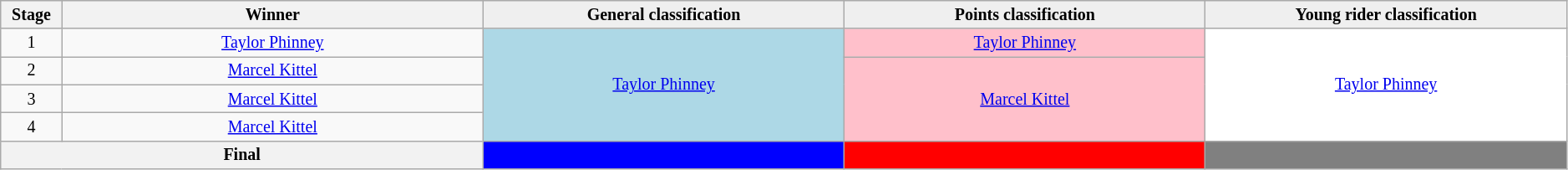<table class="wikitable" style="text-align: center; font-size:smaller;">
<tr style="background:#efefef;">
<th style="width:1%;">Stage</th>
<th style="width:14%;">Winner</th>
<th style="background:#efefef; width:12%;">General classification<br></th>
<th style="background:#efefef; width:12%;">Points classification<br></th>
<th style="background:#efefef; width:12%;">Young rider classification<br></th>
</tr>
<tr>
<td>1</td>
<td><a href='#'>Taylor Phinney</a></td>
<td style="background:lightblue" rowspan=4><a href='#'>Taylor Phinney</a></td>
<td style="background:pink"><a href='#'>Taylor Phinney</a></td>
<td style="background:white" rowspan=4><a href='#'>Taylor Phinney</a></td>
</tr>
<tr>
<td>2</td>
<td><a href='#'>Marcel Kittel</a></td>
<td style="background:pink" rowspan=3><a href='#'>Marcel Kittel</a></td>
</tr>
<tr>
<td>3</td>
<td><a href='#'>Marcel Kittel</a></td>
</tr>
<tr>
<td>4</td>
<td><a href='#'>Marcel Kittel</a></td>
</tr>
<tr>
<th colspan=2><strong>Final</strong></th>
<th style="background:blue"></th>
<th style="background:red"></th>
<th style="background:gray; color:#fff;"></th>
</tr>
</table>
